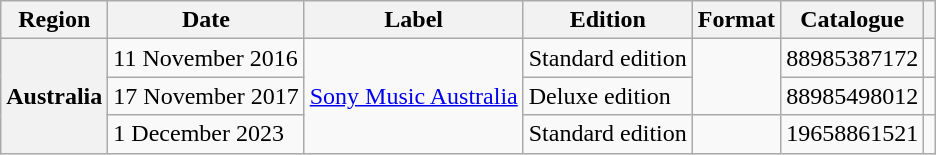<table class="wikitable plainrowheaders">
<tr>
<th scope="col">Region</th>
<th scope="col">Date</th>
<th scope="col">Label</th>
<th scope="col">Edition</th>
<th scope="col">Format</th>
<th scope="col">Catalogue</th>
<th scope="col"></th>
</tr>
<tr>
<th scope="row" rowspan="3">Australia</th>
<td>11 November 2016</td>
<td rowspan="3"><a href='#'>Sony Music Australia</a></td>
<td>Standard edition</td>
<td rowspan="2"></td>
<td>88985387172</td>
<td align="center"></td>
</tr>
<tr>
<td>17 November 2017</td>
<td>Deluxe edition</td>
<td>88985498012</td>
<td align="center"></td>
</tr>
<tr>
<td>1 December 2023</td>
<td>Standard edition</td>
<td></td>
<td>19658861521</td>
<td align="center"></td>
</tr>
</table>
